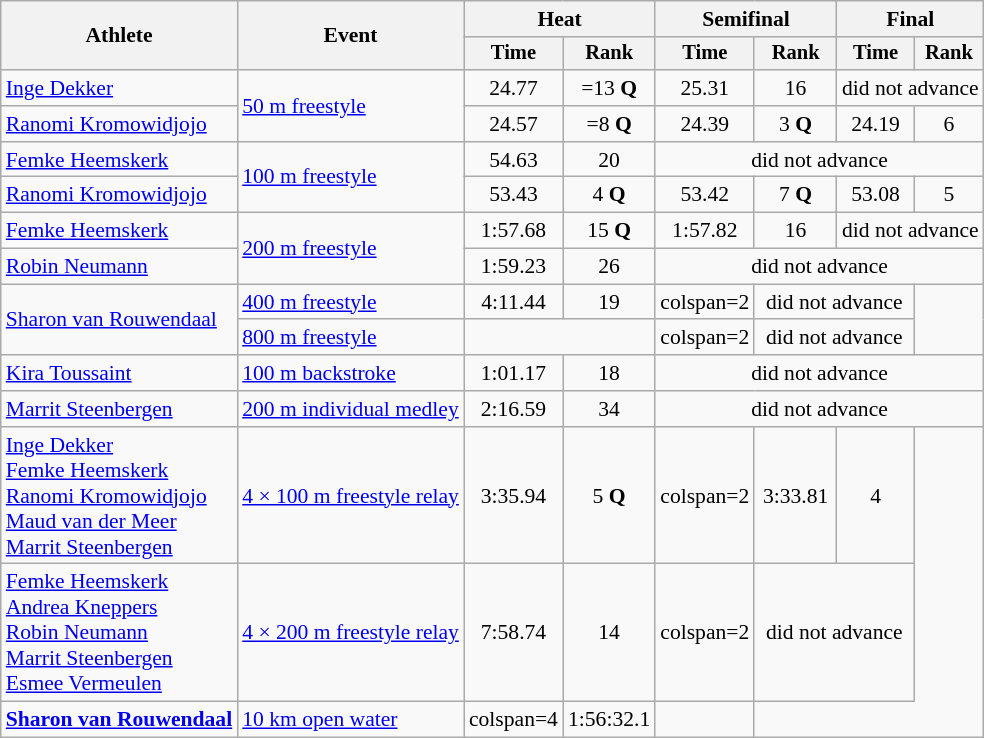<table class=wikitable style="font-size:90%">
<tr>
<th rowspan="2">Athlete</th>
<th rowspan="2">Event</th>
<th colspan="2">Heat</th>
<th colspan="2">Semifinal</th>
<th colspan="2">Final</th>
</tr>
<tr style="font-size:95%">
<th>Time</th>
<th>Rank</th>
<th>Time</th>
<th>Rank</th>
<th>Time</th>
<th>Rank</th>
</tr>
<tr align=center>
<td align=left><a href='#'>Inge Dekker</a></td>
<td align=left rowspan=2><a href='#'>50 m freestyle</a></td>
<td>24.77</td>
<td>=13 <strong>Q</strong></td>
<td>25.31</td>
<td>16</td>
<td colspan=2>did not advance</td>
</tr>
<tr align=center>
<td align=left><a href='#'>Ranomi Kromowidjojo</a></td>
<td>24.57</td>
<td>=8 <strong>Q</strong></td>
<td>24.39</td>
<td>3 <strong>Q</strong></td>
<td>24.19</td>
<td>6</td>
</tr>
<tr align=center>
<td align=left><a href='#'>Femke Heemskerk</a></td>
<td align=left rowspan=2><a href='#'>100 m freestyle</a></td>
<td>54.63</td>
<td>20</td>
<td colspan=4>did not advance</td>
</tr>
<tr align=center>
<td align=left><a href='#'>Ranomi Kromowidjojo</a></td>
<td>53.43</td>
<td>4 <strong>Q</strong></td>
<td>53.42</td>
<td>7 <strong>Q</strong></td>
<td>53.08</td>
<td>5</td>
</tr>
<tr align=center>
<td align=left><a href='#'>Femke Heemskerk</a></td>
<td align=left rowspan=2><a href='#'>200 m freestyle</a></td>
<td>1:57.68</td>
<td>15 <strong>Q</strong></td>
<td>1:57.82</td>
<td>16</td>
<td colspan=2>did not advance</td>
</tr>
<tr align=center>
<td align=left><a href='#'>Robin Neumann</a></td>
<td>1:59.23</td>
<td>26</td>
<td colspan=4>did not advance</td>
</tr>
<tr align=center>
<td align=left rowspan=2><a href='#'>Sharon van Rouwendaal</a></td>
<td align=left><a href='#'>400 m freestyle</a></td>
<td>4:11.44</td>
<td>19</td>
<td>colspan=2 </td>
<td colspan=2>did not advance</td>
</tr>
<tr align=center>
<td align=left><a href='#'>800 m freestyle</a></td>
<td colspan=2></td>
<td>colspan=2 </td>
<td colspan=2>did not advance</td>
</tr>
<tr align=center>
<td align=left><a href='#'>Kira Toussaint</a></td>
<td align=left><a href='#'>100 m backstroke</a></td>
<td>1:01.17</td>
<td>18</td>
<td colspan=4>did not advance</td>
</tr>
<tr align=center>
<td align=left><a href='#'>Marrit Steenbergen</a></td>
<td align=left><a href='#'>200 m individual medley</a></td>
<td>2:16.59</td>
<td>34</td>
<td colspan=4>did not advance</td>
</tr>
<tr align=center>
<td align=left><a href='#'>Inge Dekker</a><br><a href='#'>Femke Heemskerk</a><br><a href='#'>Ranomi Kromowidjojo</a><br><a href='#'>Maud van der Meer</a><br><a href='#'>Marrit Steenbergen</a></td>
<td align=left><a href='#'>4 × 100 m freestyle relay</a></td>
<td>3:35.94</td>
<td>5 <strong>Q</strong></td>
<td>colspan=2 </td>
<td>3:33.81</td>
<td>4</td>
</tr>
<tr align=center>
<td align=left><a href='#'>Femke Heemskerk</a><br><a href='#'>Andrea Kneppers</a><br><a href='#'>Robin Neumann</a><br><a href='#'>Marrit Steenbergen</a><br><a href='#'>Esmee Vermeulen</a></td>
<td align=left><a href='#'>4 × 200 m freestyle relay</a></td>
<td>7:58.74</td>
<td>14</td>
<td>colspan=2 </td>
<td colspan=2>did not advance</td>
</tr>
<tr align=center>
<td align=left><strong><a href='#'>Sharon van Rouwendaal</a></strong></td>
<td align=left><a href='#'>10 km open water</a></td>
<td>colspan=4 </td>
<td>1:56:32.1</td>
<td></td>
</tr>
</table>
